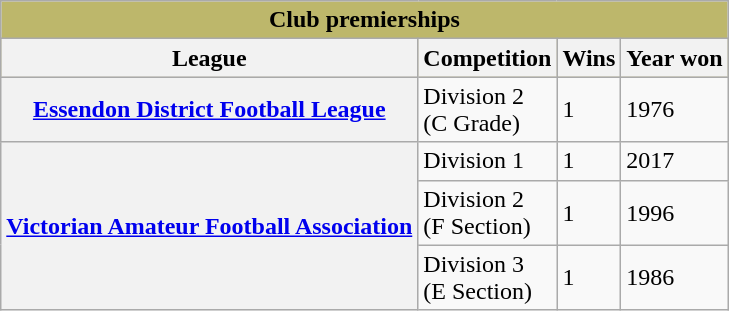<table class="wikitable">
<tr style="background:#bdb76b;">
<td colspan="4" style="text-align:center;"><strong>Club premierships</strong></td>
</tr>
<tr style="background:#bdb76b;">
<th>League</th>
<th>Competition</th>
<th>Wins</th>
<th>Year won</th>
</tr>
<tr>
<th><a href='#'>Essendon District Football League</a></th>
<td>Division 2<br>(C Grade)</td>
<td>1</td>
<td>1976</td>
</tr>
<tr>
<th rowspan="3"><a href='#'>Victorian Amateur Football Association</a></th>
<td>Division 1</td>
<td>1</td>
<td>2017</td>
</tr>
<tr>
<td>Division 2<br>(F Section)</td>
<td>1</td>
<td>1996</td>
</tr>
<tr>
<td>Division 3<br>(E Section)</td>
<td>1</td>
<td>1986</td>
</tr>
</table>
